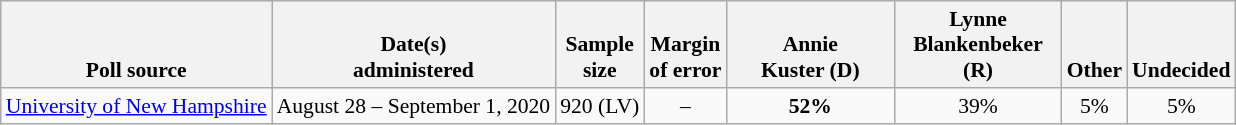<table class="wikitable" style="font-size:90%;text-align:center;">
<tr valign=bottom>
<th>Poll source</th>
<th>Date(s)<br>administered</th>
<th>Sample<br>size</th>
<th>Margin<br>of error</th>
<th style="width:105px">Annie<br>Kuster (D)</th>
<th style="width:105px">Lynne<br>Blankenbeker (R)</th>
<th>Other</th>
<th>Undecided</th>
</tr>
<tr>
<td style="text-align:left;"><a href='#'>University of New Hampshire</a></td>
<td>August 28 – September 1, 2020</td>
<td>920 (LV)</td>
<td>–</td>
<td><strong>52%</strong></td>
<td>39%</td>
<td>5%</td>
<td>5%</td>
</tr>
</table>
